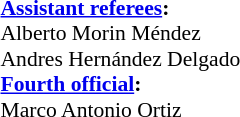<table width=100% style="font-size:90%">
<tr>
<td><br><strong><a href='#'>Assistant referees</a>:</strong>
<br> Alberto Morin Méndez 
<br> Andres Hernández Delgado 
<br><strong><a href='#'>Fourth official</a>:</strong>
<br>Marco Antonio Ortiz</td>
</tr>
</table>
